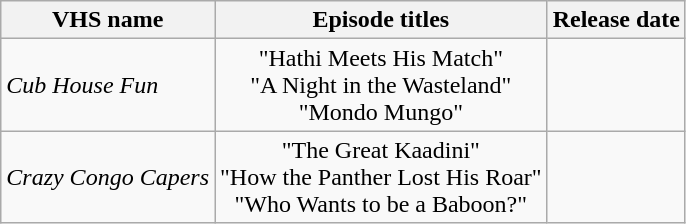<table class="wikitable">
<tr>
<th>VHS name</th>
<th>Episode titles</th>
<th>Release date</th>
</tr>
<tr>
<td><em>Cub House Fun</em></td>
<td style="text-align:center;">"Hathi Meets His Match"<br>"A Night in the Wasteland"<br>"Mondo Mungo"</td>
<td></td>
</tr>
<tr>
<td><em>Crazy Congo Capers</em></td>
<td style="text-align:center;">"The Great Kaadini"<br>"How the Panther Lost His Roar"<br>"Who Wants to be a Baboon?"</td>
<td></td>
</tr>
</table>
